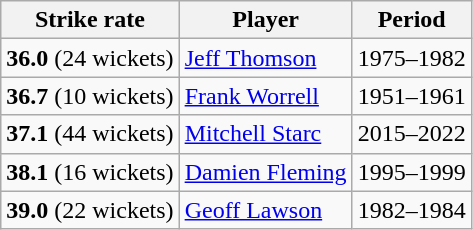<table class="wikitable">
<tr>
<th>Strike rate</th>
<th>Player</th>
<th>Period</th>
</tr>
<tr>
<td><strong>36.0</strong> (24 wickets)</td>
<td> <a href='#'>Jeff Thomson</a></td>
<td>1975–1982</td>
</tr>
<tr>
<td><strong>36.7</strong> (10 wickets)</td>
<td> <a href='#'>Frank Worrell</a></td>
<td>1951–1961</td>
</tr>
<tr>
<td><strong>37.1</strong> (44 wickets)</td>
<td> <a href='#'>Mitchell Starc</a></td>
<td>2015–2022</td>
</tr>
<tr>
<td><strong>38.1</strong> (16 wickets)</td>
<td> <a href='#'>Damien Fleming</a></td>
<td>1995–1999</td>
</tr>
<tr>
<td><strong>39.0</strong> (22 wickets)</td>
<td> <a href='#'>Geoff Lawson</a></td>
<td>1982–1984</td>
</tr>
</table>
